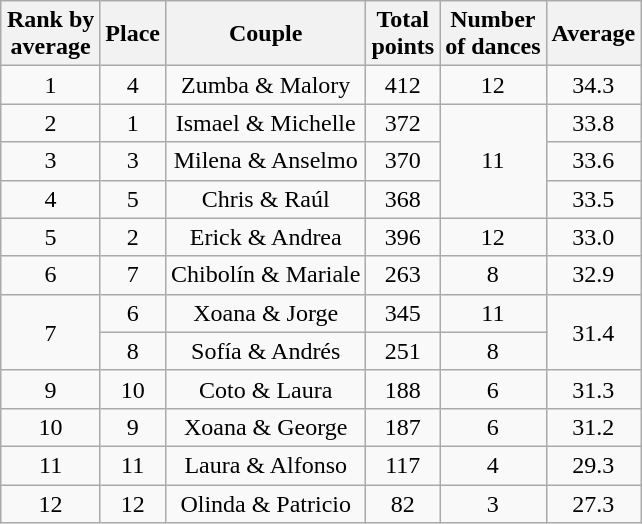<table class="wikitable sortable" style="margin:auto; text-align:center;">
<tr>
<th>Rank by<br>average</th>
<th>Place</th>
<th>Couple</th>
<th>Total<br>points</th>
<th>Number<br>of dances</th>
<th>Average</th>
</tr>
<tr>
<td>1</td>
<td>4</td>
<td>Zumba & Malory</td>
<td>412</td>
<td>12</td>
<td>34.3</td>
</tr>
<tr>
<td>2</td>
<td>1</td>
<td>Ismael & Michelle</td>
<td>372</td>
<td rowspan="3">11</td>
<td>33.8</td>
</tr>
<tr>
<td>3</td>
<td>3</td>
<td>Milena & Anselmo</td>
<td>370</td>
<td>33.6</td>
</tr>
<tr>
<td>4</td>
<td>5</td>
<td>Chris & Raúl</td>
<td>368</td>
<td>33.5</td>
</tr>
<tr>
<td>5</td>
<td>2</td>
<td>Erick & Andrea</td>
<td>396</td>
<td>12</td>
<td>33.0</td>
</tr>
<tr>
<td>6</td>
<td>7</td>
<td>Chibolín & Mariale</td>
<td>263</td>
<td>8</td>
<td>32.9</td>
</tr>
<tr>
<td rowspan="2">7</td>
<td>6</td>
<td>Xoana & Jorge</td>
<td>345</td>
<td>11</td>
<td rowspan="2">31.4</td>
</tr>
<tr>
<td>8</td>
<td>Sofía & Andrés</td>
<td>251</td>
<td>8</td>
</tr>
<tr>
<td>9</td>
<td>10</td>
<td>Coto & Laura</td>
<td>188</td>
<td>6</td>
<td>31.3</td>
</tr>
<tr>
<td>10</td>
<td>9</td>
<td>Xoana & George</td>
<td>187</td>
<td>6</td>
<td>31.2</td>
</tr>
<tr>
<td>11</td>
<td>11</td>
<td>Laura & Alfonso</td>
<td>117</td>
<td>4</td>
<td>29.3</td>
</tr>
<tr>
<td>12</td>
<td>12</td>
<td>Olinda & Patricio</td>
<td>82</td>
<td>3</td>
<td>27.3</td>
</tr>
</table>
